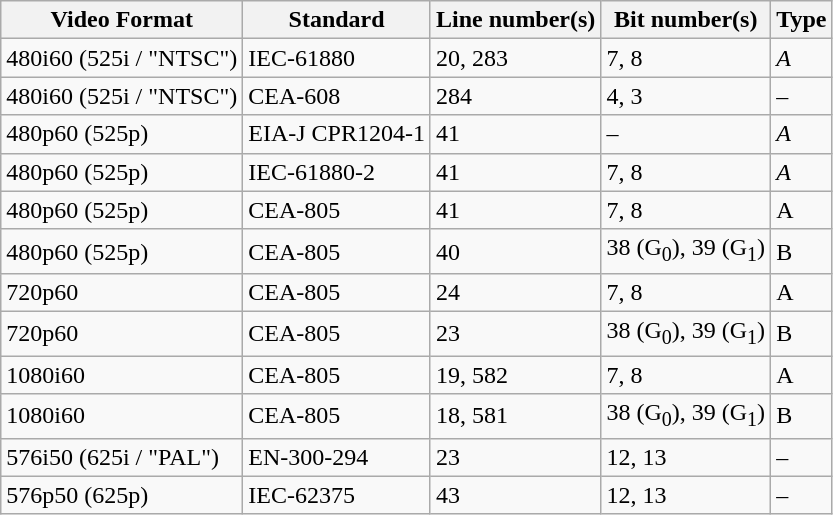<table class="wikitable">
<tr>
<th>Video Format</th>
<th>Standard</th>
<th>Line number(s)</th>
<th>Bit number(s)</th>
<th>Type</th>
</tr>
<tr>
<td>480i60 (525i / "NTSC")</td>
<td>IEC-61880</td>
<td>20, 283</td>
<td>7, 8</td>
<td><em>A</em></td>
</tr>
<tr>
<td>480i60 (525i / "NTSC")</td>
<td>CEA-608</td>
<td>284</td>
<td>4, 3</td>
<td>–</td>
</tr>
<tr>
<td>480p60 (525p)</td>
<td>EIA-J CPR1204-1</td>
<td>41</td>
<td>–</td>
<td><em>A</em></td>
</tr>
<tr>
<td>480p60 (525p)</td>
<td>IEC-61880-2</td>
<td>41</td>
<td>7, 8</td>
<td><em>A</em></td>
</tr>
<tr>
<td>480p60 (525p)</td>
<td>CEA-805</td>
<td>41</td>
<td>7, 8</td>
<td>A</td>
</tr>
<tr>
<td>480p60 (525p)</td>
<td>CEA-805</td>
<td>40</td>
<td>38 (G<sub>0</sub>), 39 (G<sub>1</sub>)</td>
<td>B</td>
</tr>
<tr>
<td>720p60</td>
<td>CEA-805</td>
<td>24</td>
<td>7, 8</td>
<td>A</td>
</tr>
<tr>
<td>720p60</td>
<td>CEA-805</td>
<td>23</td>
<td>38 (G<sub>0</sub>), 39 (G<sub>1</sub>)</td>
<td>B</td>
</tr>
<tr>
<td>1080i60</td>
<td>CEA-805</td>
<td>19, 582</td>
<td>7, 8</td>
<td>A</td>
</tr>
<tr>
<td>1080i60</td>
<td>CEA-805</td>
<td>18, 581</td>
<td>38 (G<sub>0</sub>), 39 (G<sub>1</sub>)</td>
<td>B</td>
</tr>
<tr>
<td>576i50 (625i / "PAL")</td>
<td>EN-300-294</td>
<td>23</td>
<td>12, 13</td>
<td>–</td>
</tr>
<tr>
<td>576p50 (625p)</td>
<td>IEC-62375</td>
<td>43</td>
<td>12, 13</td>
<td>–</td>
</tr>
</table>
